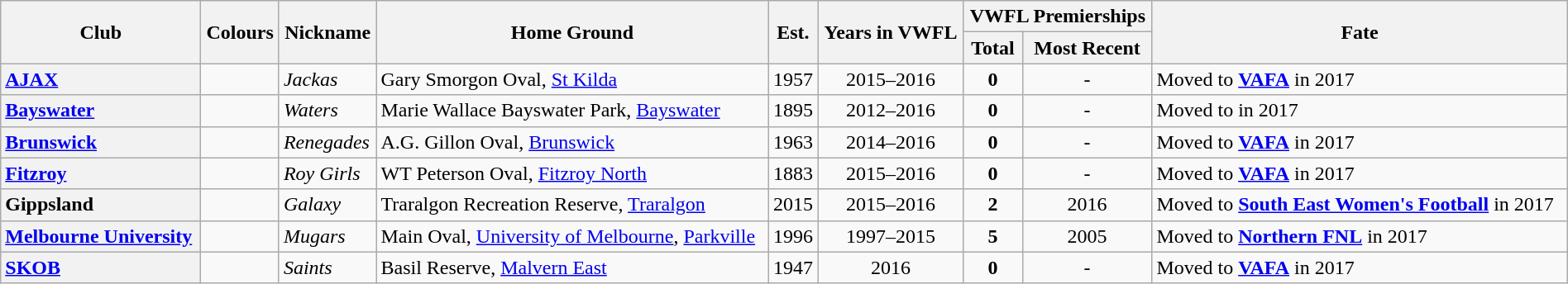<table class="wikitable sortable" style="text-align:center; width:100%">
<tr>
<th rowspan="2">Club</th>
<th rowspan="2">Colours</th>
<th rowspan="2">Nickname</th>
<th rowspan="2">Home Ground</th>
<th rowspan="2">Est.</th>
<th rowspan="2">Years in VWFL</th>
<th colspan="2">VWFL Premierships</th>
<th rowspan="2">Fate</th>
</tr>
<tr>
<th>Total</th>
<th>Most Recent</th>
</tr>
<tr>
<th style="text-align:left"><a href='#'>AJAX</a></th>
<td></td>
<td align="left"><em>Jackas</em></td>
<td align="left">Gary Smorgon Oval, <a href='#'>St Kilda</a></td>
<td>1957</td>
<td>2015–2016</td>
<td><strong>0</strong></td>
<td>-</td>
<td align="left">Moved to <a href='#'><strong>VAFA</strong></a> in 2017</td>
</tr>
<tr>
<th style="text-align:left"><a href='#'>Bayswater</a></th>
<td></td>
<td align="left"><em>Waters</em></td>
<td align="left">Marie Wallace Bayswater Park, <a href='#'>Bayswater</a></td>
<td>1895</td>
<td>2012–2016</td>
<td><strong>0</strong></td>
<td>-</td>
<td align="left">Moved to <strong></strong> in 2017</td>
</tr>
<tr>
<th style="text-align:left"><a href='#'>Brunswick</a></th>
<td></td>
<td align="left"><em>Renegades</em></td>
<td align="left">A.G. Gillon Oval, <a href='#'>Brunswick</a></td>
<td>1963</td>
<td>2014–2016</td>
<td><strong>0</strong></td>
<td>-</td>
<td align="left">Moved to <a href='#'><strong>VAFA</strong></a> in 2017</td>
</tr>
<tr>
<th style="text-align:left"><a href='#'>Fitzroy</a></th>
<td></td>
<td align="left"><em>Roy Girls</em></td>
<td align="left">WT Peterson Oval, <a href='#'>Fitzroy North</a></td>
<td>1883</td>
<td>2015–2016</td>
<td><strong>0</strong></td>
<td>-</td>
<td align="left">Moved to <a href='#'><strong>VAFA</strong></a> in 2017</td>
</tr>
<tr>
<th style="text-align:left">Gippsland</th>
<td></td>
<td align="left"><em>Galaxy</em></td>
<td align="left">Traralgon Recreation Reserve, <a href='#'>Traralgon</a></td>
<td>2015</td>
<td>2015–2016</td>
<td><strong>2</strong></td>
<td>2016</td>
<td align="left">Moved to <a href='#'><strong>South East Women's Football</strong></a> in 2017</td>
</tr>
<tr>
<th style="text-align:left"><a href='#'>Melbourne University</a></th>
<td></td>
<td align="left"><em>Mugars</em></td>
<td align="left">Main Oval, <a href='#'>University of Melbourne</a>, <a href='#'>Parkville</a></td>
<td>1996</td>
<td>1997–2015</td>
<td><strong>5</strong></td>
<td>2005</td>
<td align="left">Moved to <a href='#'><strong>Northern FNL</strong></a> in 2017</td>
</tr>
<tr>
<th style="text-align:left"><a href='#'>SKOB</a></th>
<td></td>
<td align="left"><em>Saints</em></td>
<td align="left">Basil Reserve, <a href='#'>Malvern East</a></td>
<td>1947</td>
<td>2016</td>
<td><strong>0</strong></td>
<td>-</td>
<td align="left">Moved to <a href='#'><strong>VAFA</strong></a> in 2017</td>
</tr>
</table>
